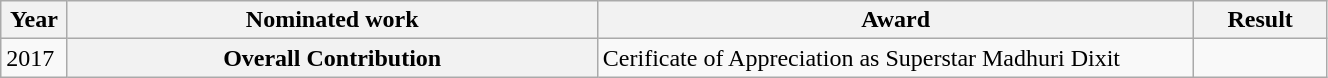<table class="wikitable sortable plainrowheaders" style="width:70%;">
<tr>
<th scope="col" style="width:5%;">Year</th>
<th scope="col" style="width:40%;">Nominated work</th>
<th scope="col" style="width:45%;">Award</th>
<th scope="col" style="width:10%;">Result</th>
</tr>
<tr>
<td>2017</td>
<th scope="row">Overall Contribution</th>
<td>Cerificate of Appreciation as Superstar Madhuri Dixit</td>
<td></td>
</tr>
</table>
